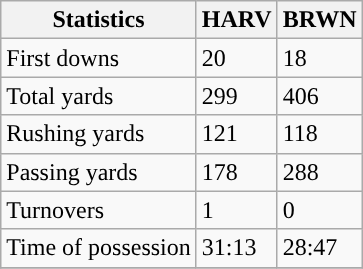<table class="wikitable" style="float: left;">
<tr>
<th>Statistics</th>
<th>HARV</th>
<th>BRWN</th>
</tr>
<tr>
<td>First downs</td>
<td>20</td>
<td>18</td>
</tr>
<tr>
<td>Total yards</td>
<td>299</td>
<td>406</td>
</tr>
<tr>
<td>Rushing yards</td>
<td>121</td>
<td>118</td>
</tr>
<tr>
<td>Passing yards</td>
<td>178</td>
<td>288</td>
</tr>
<tr>
<td>Turnovers</td>
<td>1</td>
<td>0</td>
</tr>
<tr>
<td>Time of possession</td>
<td>31:13</td>
<td>28:47</td>
</tr>
<tr>
</tr>
</table>
